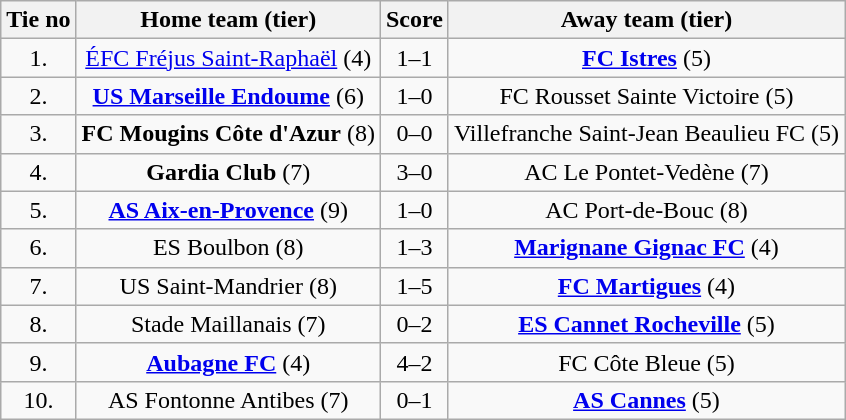<table class="wikitable" style="text-align: center">
<tr>
<th>Tie no</th>
<th>Home team (tier)</th>
<th>Score</th>
<th>Away team (tier)</th>
</tr>
<tr>
<td>1.</td>
<td><a href='#'>ÉFC Fréjus Saint-Raphaël</a> (4)</td>
<td>1–1 </td>
<td><strong><a href='#'>FC Istres</a></strong> (5)</td>
</tr>
<tr>
<td>2.</td>
<td><strong><a href='#'>US Marseille Endoume</a></strong> (6)</td>
<td>1–0</td>
<td>FC Rousset Sainte Victoire (5)</td>
</tr>
<tr>
<td>3.</td>
<td><strong>FC Mougins Côte d'Azur</strong> (8)</td>
<td>0–0 </td>
<td>Villefranche Saint-Jean Beaulieu FC (5)</td>
</tr>
<tr>
<td>4.</td>
<td><strong>Gardia Club</strong> (7)</td>
<td>3–0</td>
<td>AC Le Pontet-Vedène (7)</td>
</tr>
<tr>
<td>5.</td>
<td><strong><a href='#'>AS Aix-en-Provence</a></strong> (9)</td>
<td>1–0</td>
<td>AC Port-de-Bouc (8)</td>
</tr>
<tr>
<td>6.</td>
<td>ES Boulbon (8)</td>
<td>1–3</td>
<td><strong><a href='#'>Marignane Gignac FC</a></strong> (4)</td>
</tr>
<tr>
<td>7.</td>
<td>US Saint-Mandrier (8)</td>
<td>1–5</td>
<td><strong><a href='#'>FC Martigues</a></strong> (4)</td>
</tr>
<tr>
<td>8.</td>
<td>Stade Maillanais (7)</td>
<td>0–2</td>
<td><strong><a href='#'>ES Cannet Rocheville</a></strong> (5)</td>
</tr>
<tr>
<td>9.</td>
<td><strong><a href='#'>Aubagne FC</a></strong> (4)</td>
<td>4–2</td>
<td>FC Côte Bleue (5)</td>
</tr>
<tr>
<td>10.</td>
<td>AS Fontonne Antibes (7)</td>
<td>0–1</td>
<td><strong><a href='#'>AS Cannes</a></strong> (5)</td>
</tr>
</table>
